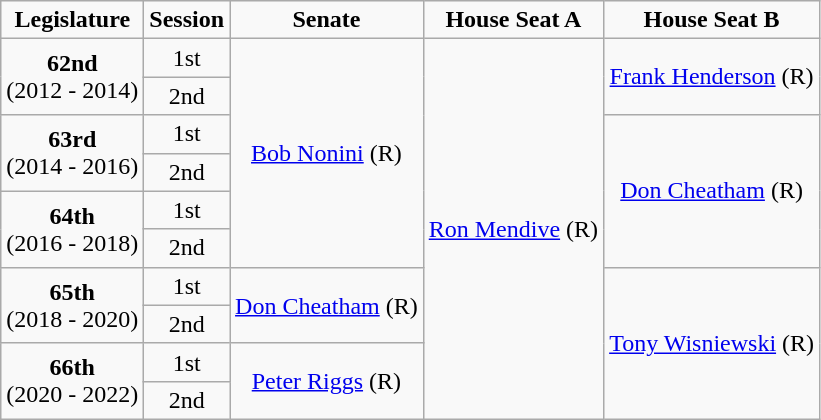<table class=wikitable style="text-align:center">
<tr>
<td><strong>Legislature</strong></td>
<td><strong>Session</strong></td>
<td><strong>Senate</strong></td>
<td><strong>House Seat A</strong></td>
<td><strong>House Seat B</strong></td>
</tr>
<tr>
<td rowspan="2" colspan="1" style="text-align: center;"><strong>62nd</strong> <br> (2012 - 2014)</td>
<td>1st</td>
<td rowspan="6" colspan="1" style="text-align: center;" ><a href='#'>Bob Nonini</a> (R)</td>
<td rowspan="10" colspan="1" style="text-align: center;" ><a href='#'>Ron Mendive</a> (R)</td>
<td rowspan="2" colspan="1" style="text-align: center;" ><a href='#'>Frank Henderson</a> (R)</td>
</tr>
<tr>
<td>2nd</td>
</tr>
<tr>
<td rowspan="2" colspan="1" style="text-align: center;"><strong>63rd</strong> <br> (2014 - 2016)</td>
<td>1st</td>
<td rowspan="4" colspan="1" style="text-align: center;" ><a href='#'>Don Cheatham</a> (R)</td>
</tr>
<tr>
<td>2nd</td>
</tr>
<tr>
<td rowspan="2" colspan="1" style="text-align: center;"><strong>64th</strong> <br> (2016 - 2018)</td>
<td>1st</td>
</tr>
<tr>
<td>2nd</td>
</tr>
<tr>
<td rowspan="2" colspan="1" style="text-align: center;"><strong>65th</strong> <br> (2018 - 2020)</td>
<td>1st</td>
<td rowspan="2" colspan="1" style="text-align: center;" ><a href='#'>Don Cheatham</a> (R)</td>
<td rowspan="4" colspan="1" style="text-align: center;" ><a href='#'>Tony Wisniewski</a> (R)</td>
</tr>
<tr>
<td>2nd</td>
</tr>
<tr>
<td rowspan="2" colspan="1" style="text-align: center;"><strong>66th</strong> <br> (2020 - 2022)</td>
<td>1st</td>
<td rowspan="2" colspan="1" style="text-align: center;" ><a href='#'>Peter Riggs</a> (R)</td>
</tr>
<tr>
<td>2nd</td>
</tr>
</table>
